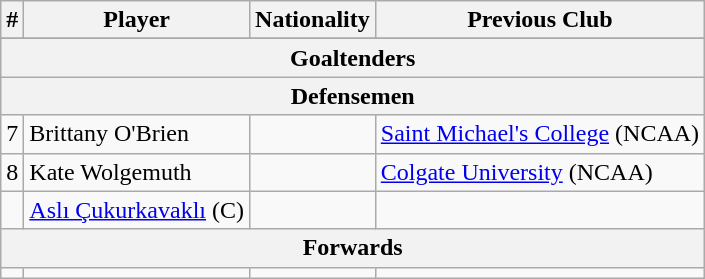<table class="wikitable">
<tr>
<th>#</th>
<th>Player</th>
<th>Nationality</th>
<th>Previous Club</th>
</tr>
<tr>
</tr>
<tr>
<th colspan=4>Goaltenders</th>
</tr>
<tr>
<th colspan=4>Defensemen</th>
</tr>
<tr>
<td>7</td>
<td>Brittany O'Brien</td>
<td></td>
<td><a href='#'>Saint Michael's College</a> (NCAA)</td>
</tr>
<tr>
<td>8</td>
<td>Kate Wolgemuth</td>
<td></td>
<td><a href='#'>Colgate University</a> (NCAA)</td>
</tr>
<tr>
<td></td>
<td><a href='#'>Aslı Çukurkavaklı</a> (C)</td>
<td></td>
<td></td>
</tr>
<tr>
<th colspan=4>Forwards</th>
</tr>
<tr>
<td></td>
<td></td>
<td></td>
<td></td>
</tr>
</table>
